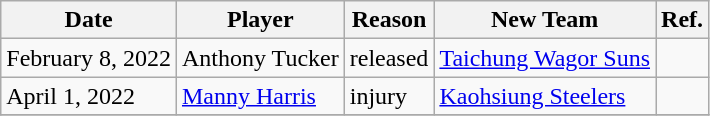<table class="wikitable">
<tr>
<th>Date</th>
<th>Player</th>
<th>Reason</th>
<th>New Team</th>
<th>Ref.</th>
</tr>
<tr>
<td>February 8, 2022</td>
<td>Anthony Tucker</td>
<td>released</td>
<td><a href='#'>Taichung Wagor Suns</a></td>
<td></td>
</tr>
<tr>
<td>April 1, 2022</td>
<td><a href='#'>Manny Harris</a></td>
<td>injury</td>
<td><a href='#'>Kaohsiung Steelers</a></td>
<td></td>
</tr>
<tr>
</tr>
</table>
